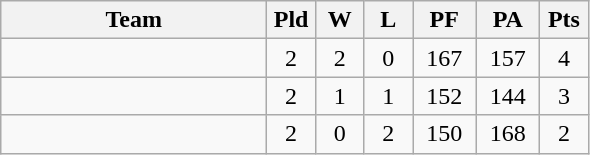<table class="wikitable" style="text-align:center;">
<tr>
<th width=170>Team</th>
<th width=25>Pld</th>
<th width=25>W</th>
<th width=25>L</th>
<th width=35>PF</th>
<th width=35>PA</th>
<th width=25>Pts</th>
</tr>
<tr>
<td align="left"></td>
<td>2</td>
<td>2</td>
<td>0</td>
<td>167</td>
<td>157</td>
<td>4</td>
</tr>
<tr>
<td align="left"></td>
<td>2</td>
<td>1</td>
<td>1</td>
<td>152</td>
<td>144</td>
<td>3</td>
</tr>
<tr>
<td align="left"></td>
<td>2</td>
<td>0</td>
<td>2</td>
<td>150</td>
<td>168</td>
<td>2</td>
</tr>
</table>
